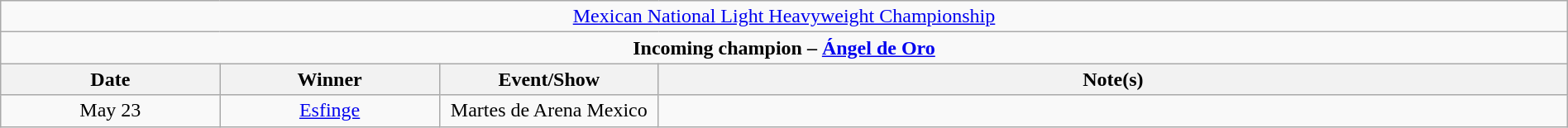<table class="wikitable" style="text-align:center; width:100%;">
<tr>
<td colspan="5" style="text-align: center;"><a href='#'>Mexican National Light Heavyweight Championship</a></td>
</tr>
<tr>
<td colspan="5" style="text-align: center;"><strong>Incoming champion – <a href='#'>Ángel de Oro</a></strong></td>
</tr>
<tr>
<th width=14%>Date</th>
<th width=14%>Winner</th>
<th width=14%>Event/Show</th>
<th width=58%>Note(s)</th>
</tr>
<tr>
<td>May 23</td>
<td><a href='#'>Esfinge</a></td>
<td>Martes de Arena Mexico</td>
<td></td>
</tr>
</table>
